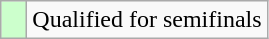<table class="wikitable">
<tr>
<td style="width:10px; background:#cfc"></td>
<td>Qualified for semifinals</td>
</tr>
</table>
